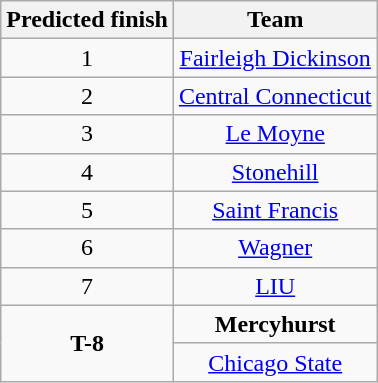<table class="wikitable" border="1">
<tr align=center>
<th style= >Predicted finish</th>
<th style= >Team</th>
</tr>
<tr align="center">
<td>1</td>
<td><a href='#'>Fairleigh Dickinson</a></td>
</tr>
<tr align="center">
<td>2</td>
<td><a href='#'>Central Connecticut</a></td>
</tr>
<tr align="center">
<td>3</td>
<td><a href='#'>Le Moyne</a></td>
</tr>
<tr align="center">
<td>4</td>
<td><a href='#'>Stonehill</a></td>
</tr>
<tr align="center">
<td>5</td>
<td><a href='#'>Saint Francis</a></td>
</tr>
<tr align="center">
<td>6</td>
<td><a href='#'>Wagner</a></td>
</tr>
<tr align="center">
<td>7</td>
<td><a href='#'>LIU</a></td>
</tr>
<tr align="center">
<td rowspan=2><strong>T-8</strong></td>
<td><strong>Mercyhurst</strong></td>
</tr>
<tr align="center">
<td><a href='#'>Chicago State</a></td>
</tr>
</table>
